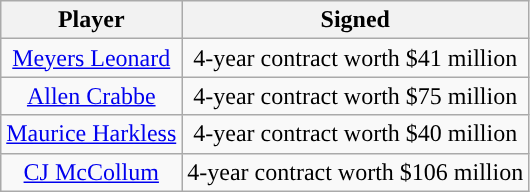<table class="wikitable sortable sortable">
<tr>
<th>Player</th>
<th>Signed</th>
</tr>
<tr style="text-align: center">
<td><a href='#'>Meyers Leonard</a></td>
<td>4-year contract worth $41 million</td>
</tr>
<tr style="text-align: center">
<td><a href='#'>Allen Crabbe</a></td>
<td>4-year contract worth $75 million</td>
</tr>
<tr style="text-align: center">
<td><a href='#'>Maurice Harkless</a></td>
<td>4-year contract worth $40 million</td>
</tr>
<tr style="text-align: center">
<td><a href='#'>CJ McCollum</a></td>
<td>4-year contract worth $106 million</td>
</tr>
</table>
